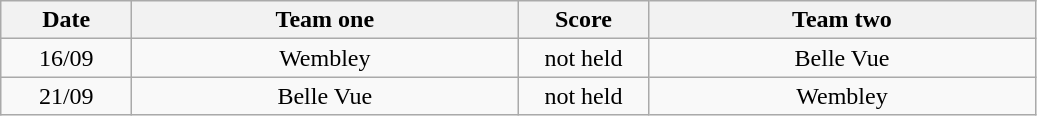<table class="wikitable" style="text-align: center">
<tr>
<th width=80>Date</th>
<th width=250>Team one</th>
<th width=80>Score</th>
<th width=250>Team two</th>
</tr>
<tr>
<td>16/09</td>
<td>Wembley</td>
<td>not held</td>
<td>Belle Vue</td>
</tr>
<tr>
<td>21/09</td>
<td>Belle Vue</td>
<td>not held</td>
<td>Wembley</td>
</tr>
</table>
